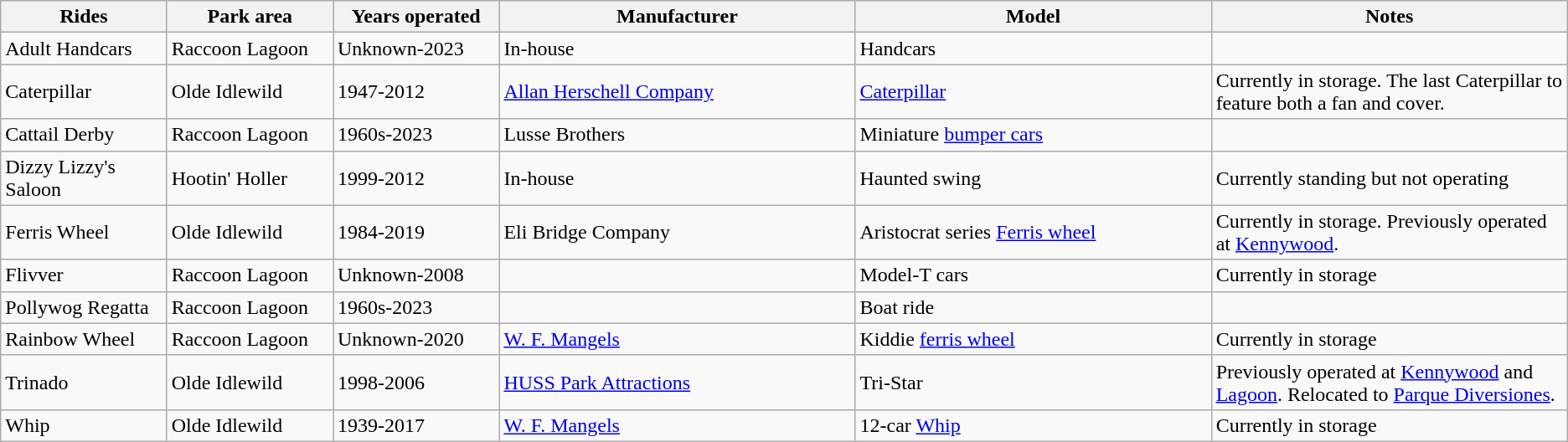<table class="wikitable sortable">
<tr>
<th style="width:7%;">Rides</th>
<th style="width:7%;">Park area</th>
<th style="width:7%;">Years operated</th>
<th style="width:15%;">Manufacturer</th>
<th style="width:15%;">Model</th>
<th style="width:15%;">Notes</th>
</tr>
<tr>
<td>Adult Handcars</td>
<td>Raccoon Lagoon</td>
<td>Unknown-2023</td>
<td>In-house</td>
<td>Handcars</td>
<td></td>
</tr>
<tr>
<td>Caterpillar</td>
<td>Olde Idlewild</td>
<td>1947-2012</td>
<td><a href='#'>Allan Herschell Company</a></td>
<td><a href='#'>Caterpillar</a></td>
<td>Currently in storage. The last Caterpillar to feature both a fan and cover.</td>
</tr>
<tr>
<td>Cattail Derby</td>
<td>Raccoon Lagoon</td>
<td>1960s-2023</td>
<td>Lusse Brothers</td>
<td>Miniature <a href='#'>bumper cars</a></td>
<td></td>
</tr>
<tr>
<td>Dizzy Lizzy's Saloon</td>
<td>Hootin' Holler</td>
<td>1999-2012</td>
<td>In-house</td>
<td>Haunted swing</td>
<td>Currently standing but not operating</td>
</tr>
<tr>
<td>Ferris Wheel</td>
<td>Olde Idlewild</td>
<td>1984-2019</td>
<td>Eli Bridge Company</td>
<td>Aristocrat series <a href='#'>Ferris wheel</a></td>
<td>Currently in storage. Previously operated at <a href='#'>Kennywood</a>.</td>
</tr>
<tr>
<td>Flivver</td>
<td>Raccoon Lagoon</td>
<td>Unknown-2008</td>
<td></td>
<td>Model-T cars</td>
<td>Currently in storage</td>
</tr>
<tr>
<td>Pollywog Regatta</td>
<td>Raccoon Lagoon</td>
<td>1960s-2023</td>
<td></td>
<td>Boat ride</td>
<td></td>
</tr>
<tr>
<td>Rainbow Wheel</td>
<td>Raccoon Lagoon</td>
<td>Unknown-2020</td>
<td><a href='#'>W. F. Mangels</a></td>
<td>Kiddie <a href='#'>ferris wheel</a></td>
<td>Currently in storage</td>
</tr>
<tr>
<td>Trinado</td>
<td>Olde Idlewild</td>
<td>1998-2006</td>
<td><a href='#'>HUSS Park Attractions</a></td>
<td>Tri-Star</td>
<td>Previously operated at <a href='#'>Kennywood</a> and <a href='#'>Lagoon</a>. Relocated to <a href='#'>Parque Diversiones</a>.</td>
</tr>
<tr>
<td>Whip</td>
<td>Olde Idlewild</td>
<td>1939-2017</td>
<td><a href='#'>W. F. Mangels</a></td>
<td>12-car <a href='#'>Whip</a></td>
<td>Currently in storage</td>
</tr>
</table>
